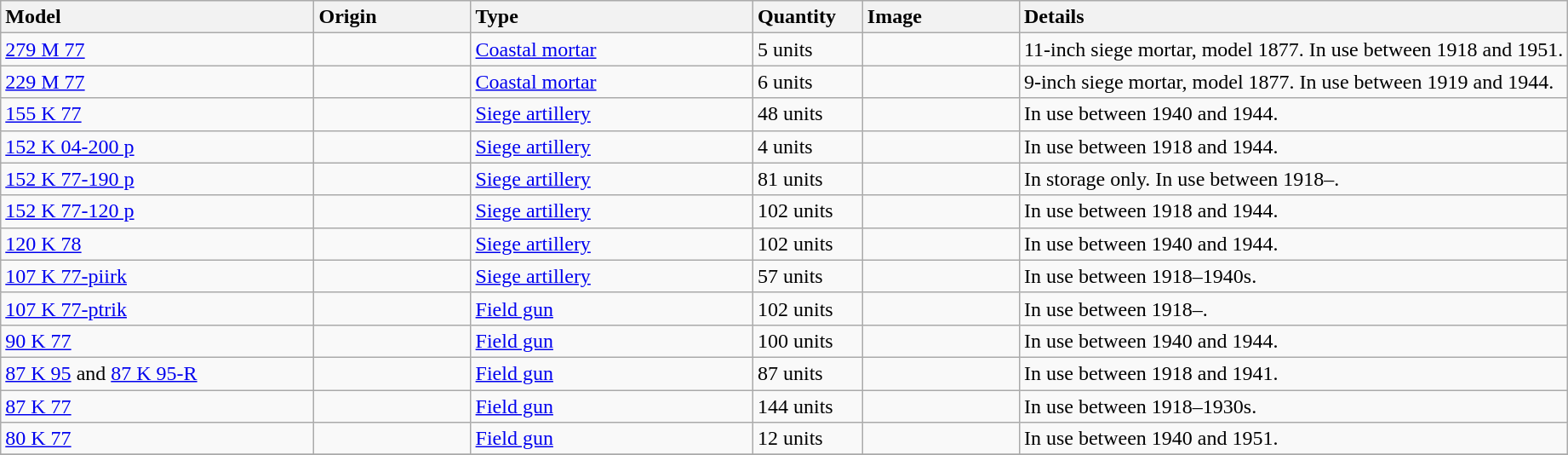<table class="wikitable sortable">
<tr>
<th style="text-align: left; width:20%;">Model</th>
<th style="text-align: left; width:10%;">Origin</th>
<th style="text-align: left; width:18%;">Type</th>
<th style="text-align: left; width:7%;">Quantity</th>
<th style="text-align: left; width:10%;">Image</th>
<th style="text-align: left; width:35%;">Details</th>
</tr>
<tr>
<td><a href='#'>279 M 77</a></td>
<td></td>
<td><a href='#'>Coastal mortar</a></td>
<td>5 units</td>
<td></td>
<td>11-inch siege mortar, model 1877. In use between 1918 and 1951.</td>
</tr>
<tr>
<td><a href='#'>229 M 77</a></td>
<td></td>
<td><a href='#'>Coastal mortar</a></td>
<td>6 units</td>
<td></td>
<td>9-inch siege mortar, model 1877. In use between 1919 and 1944.</td>
</tr>
<tr>
<td><a href='#'>155 K 77</a></td>
<td></td>
<td><a href='#'>Siege artillery</a></td>
<td>48 units</td>
<td></td>
<td>In use between 1940 and 1944.</td>
</tr>
<tr>
<td><a href='#'>152 K 04-200 p</a></td>
<td></td>
<td><a href='#'>Siege artillery</a></td>
<td>4 units</td>
<td></td>
<td>In use between 1918 and 1944.</td>
</tr>
<tr>
<td><a href='#'>152 K 77-190 p</a></td>
<td></td>
<td><a href='#'>Siege artillery</a></td>
<td>81 units</td>
<td></td>
<td>In storage only. In use between 1918–.</td>
</tr>
<tr>
<td><a href='#'>152 K 77-120 p</a></td>
<td></td>
<td><a href='#'>Siege artillery</a></td>
<td>102 units</td>
<td></td>
<td>In use between 1918 and 1944.</td>
</tr>
<tr>
<td><a href='#'>120 K 78</a></td>
<td></td>
<td><a href='#'>Siege artillery</a></td>
<td>102 units</td>
<td></td>
<td>In use between 1940 and 1944.</td>
</tr>
<tr>
<td><a href='#'>107 K 77-piirk</a></td>
<td></td>
<td><a href='#'>Siege artillery</a></td>
<td>57 units</td>
<td></td>
<td>In use between 1918–1940s.</td>
</tr>
<tr>
<td><a href='#'>107 K 77-ptrik</a></td>
<td></td>
<td><a href='#'>Field gun</a></td>
<td>102 units</td>
<td></td>
<td>In use between 1918–.</td>
</tr>
<tr>
<td><a href='#'>90 K 77</a></td>
<td></td>
<td><a href='#'>Field gun</a></td>
<td>100 units</td>
<td></td>
<td>In use between 1940 and 1944.</td>
</tr>
<tr>
<td><a href='#'>87 K 95</a> and <a href='#'>87 K 95-R</a></td>
<td></td>
<td><a href='#'>Field gun</a></td>
<td>87 units</td>
<td></td>
<td>In use between 1918 and 1941.</td>
</tr>
<tr>
<td><a href='#'>87 K 77</a></td>
<td></td>
<td><a href='#'>Field gun</a></td>
<td>144 units</td>
<td></td>
<td>In use between 1918–1930s.</td>
</tr>
<tr>
<td><a href='#'>80 K 77</a></td>
<td></td>
<td><a href='#'>Field gun</a></td>
<td>12 units</td>
<td></td>
<td>In use between 1940 and 1951.</td>
</tr>
<tr>
</tr>
</table>
